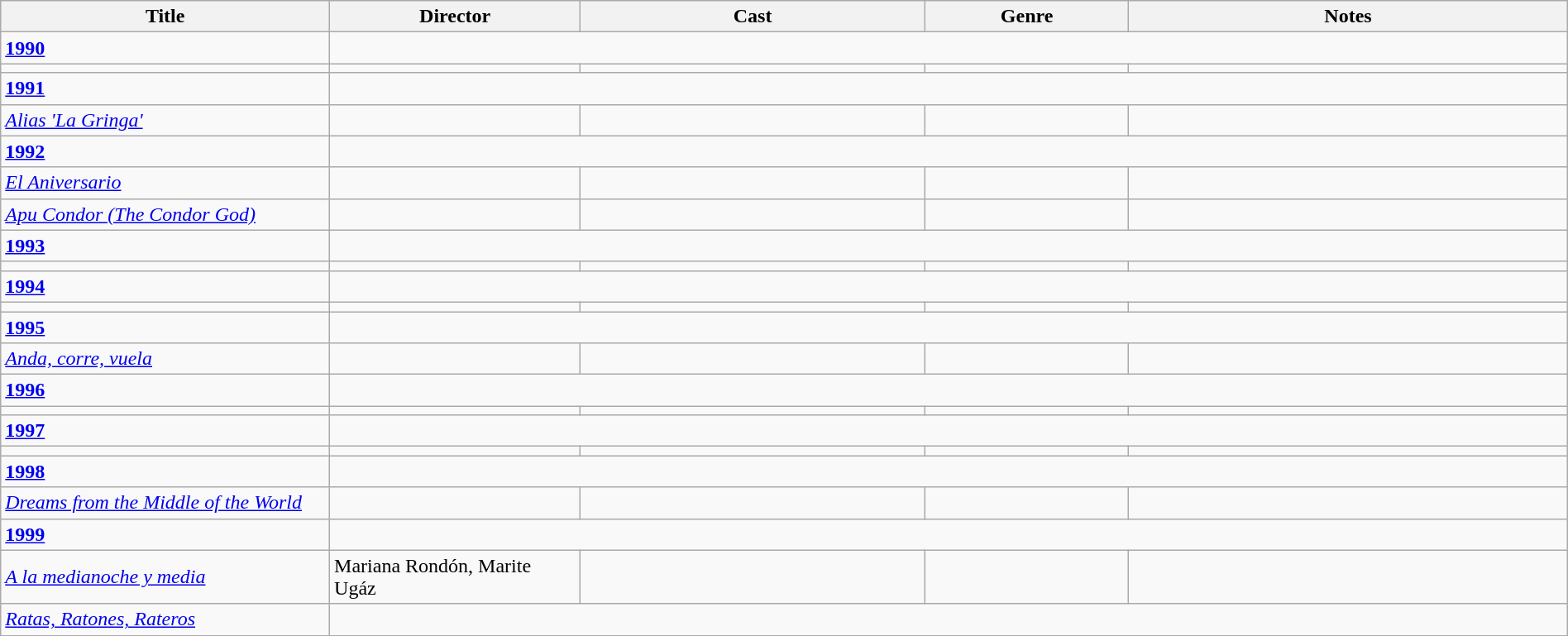<table class="wikitable" width= "100%">
<tr>
<th width=21%>Title</th>
<th width=16%>Director</th>
<th width=22%>Cast</th>
<th width=13%>Genre</th>
<th width=28%>Notes</th>
</tr>
<tr>
<td><strong><a href='#'>1990</a></strong></td>
</tr>
<tr>
<td></td>
<td></td>
<td></td>
<td></td>
<td></td>
</tr>
<tr>
<td><strong><a href='#'>1991</a></strong></td>
</tr>
<tr>
<td><em><a href='#'>Alias 'La Gringa'</a></em></td>
<td></td>
<td></td>
<td></td>
<td></td>
</tr>
<tr>
<td><strong><a href='#'>1992</a></strong></td>
</tr>
<tr>
<td><em><a href='#'>El Aniversario</a></em></td>
<td></td>
<td></td>
<td></td>
<td></td>
</tr>
<tr>
<td><em><a href='#'>Apu Condor (The Condor God)</a> </em></td>
<td></td>
<td></td>
<td></td>
<td></td>
</tr>
<tr>
<td><strong><a href='#'>1993</a></strong></td>
</tr>
<tr>
<td></td>
<td></td>
<td></td>
<td></td>
<td></td>
</tr>
<tr>
<td><strong><a href='#'>1994</a></strong></td>
</tr>
<tr>
<td></td>
<td></td>
<td></td>
<td></td>
<td></td>
</tr>
<tr>
<td><strong><a href='#'>1995</a></strong></td>
</tr>
<tr>
<td><em><a href='#'>Anda, corre, vuela</a></em></td>
<td></td>
<td></td>
<td></td>
<td></td>
</tr>
<tr>
<td><strong><a href='#'>1996</a></strong></td>
</tr>
<tr>
<td></td>
<td></td>
<td></td>
<td></td>
<td></td>
</tr>
<tr>
<td><strong><a href='#'>1997</a></strong></td>
</tr>
<tr>
<td></td>
<td></td>
<td></td>
<td></td>
<td></td>
</tr>
<tr>
<td><strong><a href='#'>1998</a></strong></td>
</tr>
<tr>
<td><em><a href='#'>Dreams from the Middle of the World</a></em></td>
<td></td>
<td></td>
<td></td>
<td></td>
</tr>
<tr>
<td><strong><a href='#'>1999</a></strong></td>
</tr>
<tr>
<td><em><a href='#'>A la medianoche y media</a></em></td>
<td>Mariana Rondón, Marite Ugáz</td>
<td></td>
<td></td>
<td></td>
</tr>
<tr>
<td><em><a href='#'>Ratas, Ratones, Rateros</a></em></td>
</tr>
</table>
